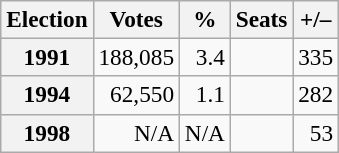<table class="wikitable" style="font-size:97%; text-align:right;">
<tr>
<th rowspan=1>Election</th>
<th colspan=1>Votes</th>
<th colspan=1>%</th>
<th rowspan=1>Seats</th>
<th rowspan=1>+/–</th>
</tr>
<tr>
<th><strong>1991</strong></th>
<td>188,085</td>
<td>3.4</td>
<td></td>
<td> 335</td>
</tr>
<tr>
<th><strong>1994</strong></th>
<td>62,550</td>
<td>1.1</td>
<td></td>
<td> 282</td>
</tr>
<tr>
<th><strong>1998</strong></th>
<td>N/A</td>
<td>N/A</td>
<td></td>
<td> 53</td>
</tr>
</table>
